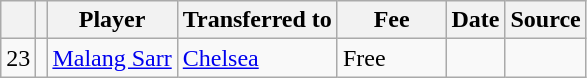<table class="wikitable plainrowheaders sortable">
<tr>
<th></th>
<th></th>
<th scope=col>Player</th>
<th>Transferred to</th>
<th !scope=col; style="width: 65px;">Fee</th>
<th scope=col>Date</th>
<th scope=col>Source</th>
</tr>
<tr>
<td align=center>23</td>
<td align=center></td>
<td align=left> <a href='#'>Malang Sarr</a></td>
<td> <a href='#'>Chelsea</a></td>
<td>Free</td>
<td></td>
<td></td>
</tr>
</table>
